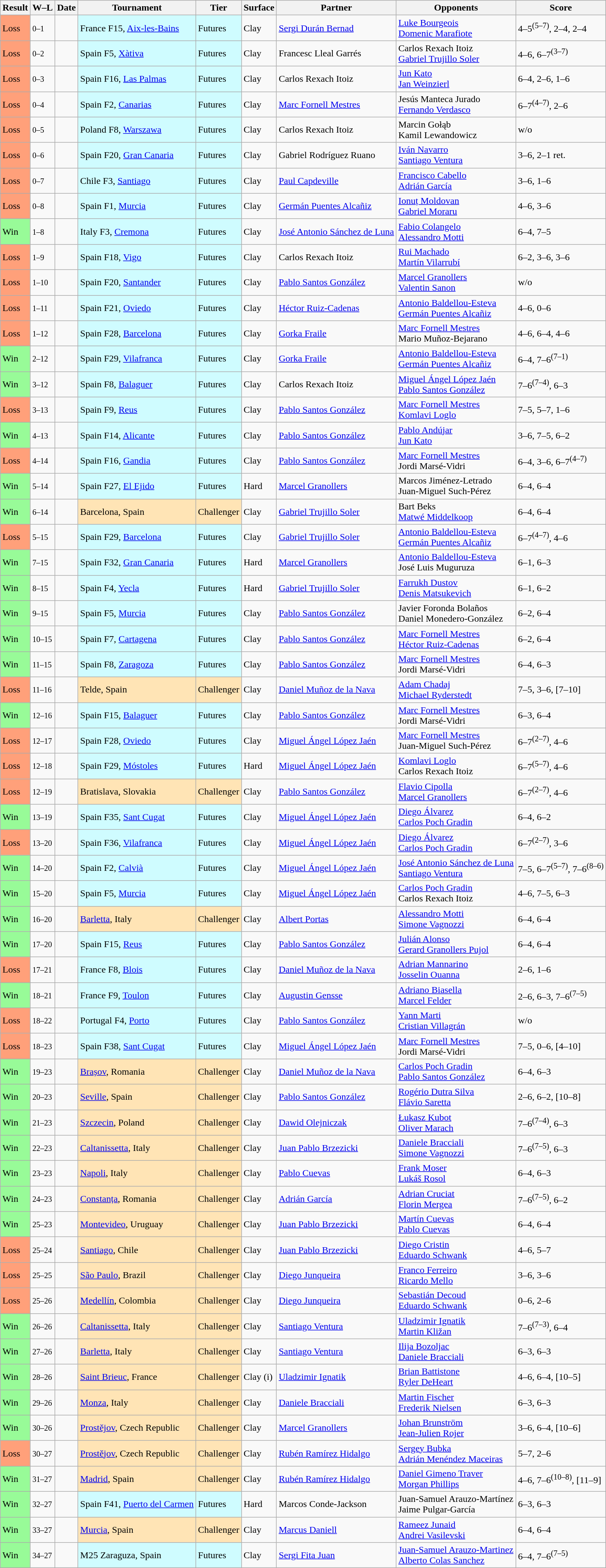<table class="sortable wikitable">
<tr>
<th>Result</th>
<th class="unsortable">W–L</th>
<th>Date</th>
<th>Tournament</th>
<th>Tier</th>
<th>Surface</th>
<th>Partner</th>
<th>Opponents</th>
<th class="unsortable">Score</th>
</tr>
<tr>
<td bgcolor=ffa07a>Loss</td>
<td><small>0–1</small></td>
<td></td>
<td style="background:#cffcff;">France F15, <a href='#'>Aix-les-Bains</a></td>
<td style="background:#cffcff;">Futures</td>
<td>Clay</td>
<td> <a href='#'>Sergi Durán Bernad</a></td>
<td> <a href='#'>Luke Bourgeois</a><br> <a href='#'>Domenic Marafiote</a></td>
<td>4–5<sup>(5–7)</sup>, 2–4, 2–4</td>
</tr>
<tr>
<td bgcolor=ffa07a>Loss</td>
<td><small>0–2</small></td>
<td></td>
<td style="background:#cffcff;">Spain F5, <a href='#'>Xàtiva</a></td>
<td style="background:#cffcff;">Futures</td>
<td>Clay</td>
<td> Francesc Lleal Garrés</td>
<td> Carlos Rexach Itoiz<br> <a href='#'>Gabriel Trujillo Soler</a></td>
<td>4–6, 6–7<sup>(3–7)</sup></td>
</tr>
<tr>
<td bgcolor=ffa07a>Loss</td>
<td><small>0–3</small></td>
<td></td>
<td style="background:#cffcff;">Spain F16, <a href='#'>Las Palmas</a></td>
<td style="background:#cffcff;">Futures</td>
<td>Clay</td>
<td> Carlos Rexach Itoiz</td>
<td> <a href='#'>Jun Kato</a><br> <a href='#'>Jan Weinzierl</a></td>
<td>6–4, 2–6, 1–6</td>
</tr>
<tr>
<td bgcolor=ffa07a>Loss</td>
<td><small>0–4</small></td>
<td></td>
<td style="background:#cffcff;">Spain F2, <a href='#'>Canarias</a></td>
<td style="background:#cffcff;">Futures</td>
<td>Clay</td>
<td> <a href='#'>Marc Fornell Mestres</a></td>
<td> Jesús Manteca Jurado<br> <a href='#'>Fernando Verdasco</a></td>
<td>6–7<sup>(4–7)</sup>, 2–6</td>
</tr>
<tr>
<td bgcolor=ffa07a>Loss</td>
<td><small>0–5</small></td>
<td></td>
<td style="background:#cffcff;">Poland F8, <a href='#'>Warszawa</a></td>
<td style="background:#cffcff;">Futures</td>
<td>Clay</td>
<td> Carlos Rexach Itoiz</td>
<td> Marcin Gołąb<br> Kamil Lewandowicz</td>
<td>w/o</td>
</tr>
<tr>
<td bgcolor=ffa07a>Loss</td>
<td><small>0–6</small></td>
<td></td>
<td style="background:#cffcff;">Spain F20, <a href='#'>Gran Canaria</a></td>
<td style="background:#cffcff;">Futures</td>
<td>Clay</td>
<td> Gabriel Rodríguez Ruano</td>
<td> <a href='#'>Iván Navarro</a><br> <a href='#'>Santiago Ventura</a></td>
<td>3–6, 2–1 ret.</td>
</tr>
<tr>
<td bgcolor=FFA07A>Loss</td>
<td><small>0–7</small></td>
<td></td>
<td style="background:#cffcff;">Chile F3, <a href='#'>Santiago</a></td>
<td style="background:#cffcff;">Futures</td>
<td>Clay</td>
<td> <a href='#'>Paul Capdeville</a></td>
<td> <a href='#'>Francisco Cabello</a><br> <a href='#'>Adrián García</a></td>
<td>3–6, 1–6</td>
</tr>
<tr>
<td bgcolor=ffa07a>Loss</td>
<td><small>0–8</small></td>
<td></td>
<td style="background:#cffcff;">Spain F1, <a href='#'>Murcia</a></td>
<td style="background:#cffcff;">Futures</td>
<td>Clay</td>
<td> <a href='#'>Germán Puentes Alcañiz</a></td>
<td> <a href='#'>Ionuț Moldovan</a><br> <a href='#'>Gabriel Moraru</a></td>
<td>4–6, 3–6</td>
</tr>
<tr>
<td bgcolor=98fb98>Win</td>
<td><small>1–8</small></td>
<td></td>
<td style="background:#cffcff;">Italy F3, <a href='#'>Cremona</a></td>
<td style="background:#cffcff;">Futures</td>
<td>Clay</td>
<td> <a href='#'>José Antonio Sánchez de Luna</a></td>
<td> <a href='#'>Fabio Colangelo</a><br> <a href='#'>Alessandro Motti</a></td>
<td>6–4, 7–5</td>
</tr>
<tr>
<td bgcolor=ffa07a>Loss</td>
<td><small>1–9</small></td>
<td></td>
<td style="background:#cffcff;">Spain F18, <a href='#'>Vigo</a></td>
<td style="background:#cffcff;">Futures</td>
<td>Clay</td>
<td> Carlos Rexach Itoiz</td>
<td> <a href='#'>Rui Machado</a><br> <a href='#'>Martín Vilarrubí</a></td>
<td>6–2, 3–6, 3–6</td>
</tr>
<tr>
<td bgcolor=ffa07a>Loss</td>
<td><small>1–10</small></td>
<td></td>
<td style="background:#cffcff;">Spain F20, <a href='#'>Santander</a></td>
<td style="background:#cffcff;">Futures</td>
<td>Clay</td>
<td> <a href='#'>Pablo Santos González</a></td>
<td> <a href='#'>Marcel Granollers</a><br> <a href='#'>Valentin Sanon</a></td>
<td>w/o</td>
</tr>
<tr>
<td bgcolor=ffa07a>Loss</td>
<td><small>1–11</small></td>
<td></td>
<td style="background:#cffcff;">Spain F21, <a href='#'>Oviedo</a></td>
<td style="background:#cffcff;">Futures</td>
<td>Clay</td>
<td> <a href='#'>Héctor Ruiz-Cadenas</a></td>
<td> <a href='#'>Antonio Baldellou-Esteva</a><br> <a href='#'>Germán Puentes Alcañiz</a></td>
<td>4–6, 0–6</td>
</tr>
<tr>
<td bgcolor=ffa07a>Loss</td>
<td><small>1–12</small></td>
<td></td>
<td style="background:#cffcff;">Spain F28, <a href='#'>Barcelona</a></td>
<td style="background:#cffcff;">Futures</td>
<td>Clay</td>
<td> <a href='#'>Gorka Fraile</a></td>
<td> <a href='#'>Marc Fornell Mestres</a><br> Mario Muñoz-Bejarano</td>
<td>4–6, 6–4, 4–6</td>
</tr>
<tr>
<td bgcolor=98fb98>Win</td>
<td><small>2–12</small></td>
<td></td>
<td style="background:#cffcff;">Spain F29, <a href='#'>Vilafranca</a></td>
<td style="background:#cffcff;">Futures</td>
<td>Clay</td>
<td> <a href='#'>Gorka Fraile</a></td>
<td> <a href='#'>Antonio Baldellou-Esteva</a><br> <a href='#'>Germán Puentes Alcañiz</a></td>
<td>6–4, 7–6<sup>(7–1)</sup></td>
</tr>
<tr>
<td bgcolor=98fb98>Win</td>
<td><small>3–12</small></td>
<td></td>
<td style="background:#cffcff;">Spain F8, <a href='#'>Balaguer</a></td>
<td style="background:#cffcff;">Futures</td>
<td>Clay</td>
<td> Carlos Rexach Itoiz</td>
<td> <a href='#'>Miguel Ángel López Jaén</a><br> <a href='#'>Pablo Santos González</a></td>
<td>7–6<sup>(7–4)</sup>, 6–3</td>
</tr>
<tr>
<td bgcolor=ffa07a>Loss</td>
<td><small>3–13</small></td>
<td></td>
<td style="background:#cffcff;">Spain F9, <a href='#'>Reus</a></td>
<td style="background:#cffcff;">Futures</td>
<td>Clay</td>
<td> <a href='#'>Pablo Santos González</a></td>
<td> <a href='#'>Marc Fornell Mestres</a><br> <a href='#'>Komlavi Loglo</a></td>
<td>7–5, 5–7, 1–6</td>
</tr>
<tr>
<td bgcolor=98fb98>Win</td>
<td><small>4–13</small></td>
<td></td>
<td style="background:#cffcff;">Spain F14, <a href='#'>Alicante</a></td>
<td style="background:#cffcff;">Futures</td>
<td>Clay</td>
<td> <a href='#'>Pablo Santos González</a></td>
<td> <a href='#'>Pablo Andújar</a><br> <a href='#'>Jun Kato</a></td>
<td>3–6, 7–5, 6–2</td>
</tr>
<tr>
<td bgcolor=ffa07a>Loss</td>
<td><small>4–14</small></td>
<td></td>
<td style="background:#cffcff;">Spain F16, <a href='#'>Gandia</a></td>
<td style="background:#cffcff;">Futures</td>
<td>Clay</td>
<td> <a href='#'>Pablo Santos González</a></td>
<td> <a href='#'>Marc Fornell Mestres</a><br> Jordi Marsé-Vidri</td>
<td>6–4, 3–6, 6–7<sup>(4–7)</sup></td>
</tr>
<tr>
<td bgcolor=98FB98>Win</td>
<td><small>5–14</small></td>
<td></td>
<td style="background:#cffcff;">Spain F27, <a href='#'>El Ejido</a></td>
<td style="background:#cffcff;">Futures</td>
<td>Hard</td>
<td> <a href='#'>Marcel Granollers</a></td>
<td> Marcos Jiménez-Letrado<br> Juan-Miguel Such-Pérez</td>
<td>6–4, 6–4</td>
</tr>
<tr>
<td bgcolor=98FB98>Win</td>
<td><small>6–14</small></td>
<td></td>
<td style="background:moccasin;">Barcelona, Spain</td>
<td style="background:moccasin;">Challenger</td>
<td>Clay</td>
<td> <a href='#'>Gabriel Trujillo Soler</a></td>
<td> Bart Beks<br> <a href='#'>Matwé Middelkoop</a></td>
<td>6–4, 6–4</td>
</tr>
<tr>
<td bgcolor=ffa07a>Loss</td>
<td><small>5–15</small></td>
<td></td>
<td style="background:#cffcff;">Spain F29, <a href='#'>Barcelona</a></td>
<td style="background:#cffcff;">Futures</td>
<td>Clay</td>
<td> <a href='#'>Gabriel Trujillo Soler</a></td>
<td> <a href='#'>Antonio Baldellou-Esteva</a><br> <a href='#'>Germán Puentes Alcañiz</a></td>
<td>6–7<sup>(4–7)</sup>, 4–6</td>
</tr>
<tr>
<td bgcolor=98FB98>Win</td>
<td><small>7–15</small></td>
<td></td>
<td style="background:#cffcff;">Spain F32, <a href='#'>Gran Canaria</a></td>
<td style="background:#cffcff;">Futures</td>
<td>Hard</td>
<td> <a href='#'>Marcel Granollers</a></td>
<td> <a href='#'>Antonio Baldellou-Esteva</a><br> José Luis Muguruza</td>
<td>6–1, 6–3</td>
</tr>
<tr>
<td bgcolor=98FB98>Win</td>
<td><small>8–15</small></td>
<td></td>
<td style="background:#cffcff;">Spain F4, <a href='#'>Yecla</a></td>
<td style="background:#cffcff;">Futures</td>
<td>Hard</td>
<td> <a href='#'>Gabriel Trujillo Soler</a></td>
<td> <a href='#'>Farrukh Dustov</a><br> <a href='#'>Denis Matsukevich</a></td>
<td>6–1, 6–2</td>
</tr>
<tr>
<td bgcolor=98FB98>Win</td>
<td><small>9–15</small></td>
<td></td>
<td style="background:#cffcff;">Spain F5, <a href='#'>Murcia</a></td>
<td style="background:#cffcff;">Futures</td>
<td>Clay</td>
<td> <a href='#'>Pablo Santos González</a></td>
<td> Javier Foronda Bolaños<br> Daniel Monedero-González</td>
<td>6–2, 6–4</td>
</tr>
<tr>
<td bgcolor=98FB98>Win</td>
<td><small>10–15</small></td>
<td></td>
<td style="background:#cffcff;">Spain F7, <a href='#'>Cartagena</a></td>
<td style="background:#cffcff;">Futures</td>
<td>Clay</td>
<td> <a href='#'>Pablo Santos González</a></td>
<td> <a href='#'>Marc Fornell Mestres</a><br> <a href='#'>Héctor Ruiz-Cadenas</a></td>
<td>6–2, 6–4</td>
</tr>
<tr>
<td bgcolor=98FB98>Win</td>
<td><small>11–15</small></td>
<td></td>
<td style="background:#cffcff;">Spain F8, <a href='#'>Zaragoza</a></td>
<td style="background:#cffcff;">Futures</td>
<td>Clay</td>
<td> <a href='#'>Pablo Santos González</a></td>
<td> <a href='#'>Marc Fornell Mestres</a><br> Jordi Marsé-Vidri</td>
<td>6–4, 6–3</td>
</tr>
<tr>
<td bgcolor=ffa07a>Loss</td>
<td><small>11–16</small></td>
<td></td>
<td style="background:moccasin;">Telde, Spain</td>
<td style="background:moccasin;">Challenger</td>
<td>Clay</td>
<td> <a href='#'>Daniel Muñoz de la Nava</a></td>
<td> <a href='#'>Adam Chadaj</a><br> <a href='#'>Michael Ryderstedt</a></td>
<td>7–5, 3–6, [7–10]</td>
</tr>
<tr>
<td bgcolor=98FB98>Win</td>
<td><small>12–16</small></td>
<td></td>
<td style="background:#cffcff;">Spain F15, <a href='#'>Balaguer</a></td>
<td style="background:#cffcff;">Futures</td>
<td>Clay</td>
<td> <a href='#'>Pablo Santos González</a></td>
<td> <a href='#'>Marc Fornell Mestres</a><br> Jordi Marsé-Vidri</td>
<td>6–3, 6–4</td>
</tr>
<tr>
<td bgcolor=ffa07a>Loss</td>
<td><small>12–17</small></td>
<td></td>
<td style="background:#cffcff;">Spain F28, <a href='#'>Oviedo</a></td>
<td style="background:#cffcff;">Futures</td>
<td>Clay</td>
<td> <a href='#'>Miguel Ángel López Jaén</a></td>
<td> <a href='#'>Marc Fornell Mestres</a><br> Juan-Miguel Such-Pérez</td>
<td>6–7<sup>(2–7)</sup>, 4–6</td>
</tr>
<tr>
<td bgcolor=ffa07a>Loss</td>
<td><small>12–18</small></td>
<td></td>
<td style="background:#cffcff;">Spain F29, <a href='#'>Móstoles</a></td>
<td style="background:#cffcff;">Futures</td>
<td>Hard</td>
<td> <a href='#'>Miguel Ángel López Jaén</a></td>
<td> <a href='#'>Komlavi Loglo</a><br> Carlos Rexach Itoiz</td>
<td>6–7<sup>(5–7)</sup>, 4–6</td>
</tr>
<tr>
<td bgcolor=ffa07a>Loss</td>
<td><small>12–19</small></td>
<td></td>
<td style="background:moccasin;">Bratislava, Slovakia</td>
<td style="background:moccasin;">Challenger</td>
<td>Clay</td>
<td> <a href='#'>Pablo Santos González</a></td>
<td> <a href='#'>Flavio Cipolla</a><br> <a href='#'>Marcel Granollers</a></td>
<td>6–7<sup>(2–7)</sup>, 4–6</td>
</tr>
<tr>
<td bgcolor=98FB98>Win</td>
<td><small>13–19</small></td>
<td></td>
<td style="background:#cffcff;">Spain F35, <a href='#'>Sant Cugat</a></td>
<td style="background:#cffcff;">Futures</td>
<td>Clay</td>
<td> <a href='#'>Miguel Ángel López Jaén</a></td>
<td> <a href='#'>Diego Álvarez</a><br> <a href='#'>Carlos Poch Gradin</a></td>
<td>6–4, 6–2</td>
</tr>
<tr>
<td bgcolor=ffa07a>Loss</td>
<td><small>13–20</small></td>
<td></td>
<td style="background:#cffcff;">Spain F36, <a href='#'>Vilafranca</a></td>
<td style="background:#cffcff;">Futures</td>
<td>Clay</td>
<td> <a href='#'>Miguel Ángel López Jaén</a></td>
<td> <a href='#'>Diego Álvarez</a><br> <a href='#'>Carlos Poch Gradin</a></td>
<td>6–7<sup>(2–7)</sup>, 3–6</td>
</tr>
<tr>
<td bgcolor=98FB98>Win</td>
<td><small>14–20</small></td>
<td></td>
<td style="background:#cffcff;">Spain F2, <a href='#'>Calvià</a></td>
<td style="background:#cffcff;">Futures</td>
<td>Clay</td>
<td> <a href='#'>Miguel Ángel López Jaén</a></td>
<td> <a href='#'>José Antonio Sánchez de Luna</a><br> <a href='#'>Santiago Ventura</a></td>
<td>7–5, 6–7<sup>(5–7)</sup>, 7–6<sup>(8–6)</sup></td>
</tr>
<tr>
<td bgcolor=98FB98>Win</td>
<td><small>15–20</small></td>
<td></td>
<td style="background:#cffcff;">Spain F5, <a href='#'>Murcia</a></td>
<td style="background:#cffcff;">Futures</td>
<td>Clay</td>
<td> <a href='#'>Miguel Ángel López Jaén</a></td>
<td> <a href='#'>Carlos Poch Gradin</a><br> Carlos Rexach Itoiz</td>
<td>4–6, 7–5, 6–3</td>
</tr>
<tr>
<td bgcolor=98FB98>Win</td>
<td><small>16–20</small></td>
<td></td>
<td style="background:moccasin;"><a href='#'>Barletta</a>, Italy</td>
<td style="background:moccasin;">Challenger</td>
<td>Clay</td>
<td> <a href='#'>Albert Portas</a></td>
<td> <a href='#'>Alessandro Motti</a><br> <a href='#'>Simone Vagnozzi</a></td>
<td>6–4, 6–4</td>
</tr>
<tr>
<td bgcolor=98FB98>Win</td>
<td><small>17–20</small></td>
<td></td>
<td style="background:#cffcff;">Spain F15, <a href='#'>Reus</a></td>
<td style="background:#cffcff;">Futures</td>
<td>Clay</td>
<td> <a href='#'>Pablo Santos González</a></td>
<td> <a href='#'>Julián Alonso</a><br> <a href='#'>Gerard Granollers Pujol</a></td>
<td>6–4, 6–4</td>
</tr>
<tr>
<td bgcolor=ffa07a>Loss</td>
<td><small>17–21</small></td>
<td></td>
<td style="background:#cffcff;">France F8, <a href='#'>Blois</a></td>
<td style="background:#cffcff;">Futures</td>
<td>Clay</td>
<td> <a href='#'>Daniel Muñoz de la Nava</a></td>
<td> <a href='#'>Adrian Mannarino</a><br> <a href='#'>Josselin Ouanna</a></td>
<td>2–6, 1–6</td>
</tr>
<tr>
<td bgcolor=98FB98>Win</td>
<td><small>18–21</small></td>
<td></td>
<td style="background:#cffcff;">France F9, <a href='#'>Toulon</a></td>
<td style="background:#cffcff;">Futures</td>
<td>Clay</td>
<td> <a href='#'>Augustin Gensse</a></td>
<td> <a href='#'>Adriano Biasella</a><br> <a href='#'>Marcel Felder</a></td>
<td>2–6, 6–3, 7–6<sup>(7–5)</sup></td>
</tr>
<tr>
<td bgcolor=ffa07a>Loss</td>
<td><small>18–22</small></td>
<td></td>
<td style="background:#cffcff;">Portugal F4, <a href='#'>Porto</a></td>
<td style="background:#cffcff;">Futures</td>
<td>Clay</td>
<td> <a href='#'>Pablo Santos González</a></td>
<td> <a href='#'>Yann Marti</a><br> <a href='#'>Cristian Villagrán</a></td>
<td>w/o</td>
</tr>
<tr>
<td bgcolor=ffa07a>Loss</td>
<td><small>18–23</small></td>
<td></td>
<td style="background:#cffcff;">Spain F38, <a href='#'>Sant Cugat</a></td>
<td style="background:#cffcff;">Futures</td>
<td>Clay</td>
<td> <a href='#'>Miguel Ángel López Jaén</a></td>
<td> <a href='#'>Marc Fornell Mestres</a><br> Jordi Marsé-Vidri</td>
<td>7–5, 0–6, [4–10]</td>
</tr>
<tr>
<td bgcolor=98FB98>Win</td>
<td><small>19–23</small></td>
<td></td>
<td style="background:moccasin;"><a href='#'>Brașov</a>, Romania</td>
<td style="background:moccasin;">Challenger</td>
<td>Clay</td>
<td> <a href='#'>Daniel Muñoz de la Nava</a></td>
<td> <a href='#'>Carlos Poch Gradin</a><br> <a href='#'>Pablo Santos González</a></td>
<td>6–4, 6–3</td>
</tr>
<tr>
<td bgcolor=98FB98>Win</td>
<td><small>20–23</small></td>
<td></td>
<td style="background:moccasin;"><a href='#'>Seville</a>, Spain</td>
<td style="background:moccasin;">Challenger</td>
<td>Clay</td>
<td> <a href='#'>Pablo Santos González</a></td>
<td> <a href='#'>Rogério Dutra Silva</a><br> <a href='#'>Flávio Saretta</a></td>
<td>2–6, 6–2, [10–8]</td>
</tr>
<tr>
<td bgcolor=98FB98>Win</td>
<td><small>21–23</small></td>
<td></td>
<td style="background:moccasin;"><a href='#'>Szczecin</a>, Poland</td>
<td style="background:moccasin;">Challenger</td>
<td>Clay</td>
<td> <a href='#'>Dawid Olejniczak</a></td>
<td> <a href='#'>Łukasz Kubot</a><br> <a href='#'>Oliver Marach</a></td>
<td>7–6<sup>(7–4)</sup>, 6–3</td>
</tr>
<tr>
<td bgcolor=98FB98>Win</td>
<td><small>22–23</small></td>
<td></td>
<td style="background:moccasin;"><a href='#'>Caltanissetta</a>, Italy</td>
<td style="background:moccasin;">Challenger</td>
<td>Clay</td>
<td> <a href='#'>Juan Pablo Brzezicki</a></td>
<td> <a href='#'>Daniele Bracciali</a><br> <a href='#'>Simone Vagnozzi</a></td>
<td>7–6<sup>(7–5)</sup>, 6–3</td>
</tr>
<tr>
<td bgcolor=98FB98>Win</td>
<td><small>23–23</small></td>
<td><a href='#'></a></td>
<td style="background:moccasin;"><a href='#'>Napoli</a>, Italy</td>
<td style="background:moccasin;">Challenger</td>
<td>Clay</td>
<td> <a href='#'>Pablo Cuevas</a></td>
<td> <a href='#'>Frank Moser</a><br> <a href='#'>Lukáš Rosol</a></td>
<td>6–4, 6–3</td>
</tr>
<tr>
<td bgcolor=98FB98>Win</td>
<td><small>24–23</small></td>
<td><a href='#'></a></td>
<td style="background:moccasin;"><a href='#'>Constanța</a>, Romania</td>
<td style="background:moccasin;">Challenger</td>
<td>Clay</td>
<td> <a href='#'>Adrián García</a></td>
<td> <a href='#'>Adrian Cruciat</a><br> <a href='#'>Florin Mergea</a></td>
<td>7–6<sup>(7–5)</sup>, 6–2</td>
</tr>
<tr>
<td bgcolor=98FB98>Win</td>
<td><small>25–23</small></td>
<td><a href='#'></a></td>
<td style="background:moccasin;"><a href='#'>Montevideo</a>, Uruguay</td>
<td style="background:moccasin;">Challenger</td>
<td>Clay</td>
<td> <a href='#'>Juan Pablo Brzezicki</a></td>
<td> <a href='#'>Martín Cuevas</a><br> <a href='#'>Pablo Cuevas</a></td>
<td>6–4, 6–4</td>
</tr>
<tr>
<td bgcolor=ffa07a>Loss</td>
<td><small>25–24</small></td>
<td><a href='#'></a></td>
<td style="background:moccasin;"><a href='#'>Santiago</a>, Chile</td>
<td style="background:moccasin;">Challenger</td>
<td>Clay</td>
<td> <a href='#'>Juan Pablo Brzezicki</a></td>
<td> <a href='#'>Diego Cristin</a><br> <a href='#'>Eduardo Schwank</a></td>
<td>4–6, 5–7</td>
</tr>
<tr>
<td bgcolor=ffa07a>Loss</td>
<td><small>25–25</small></td>
<td><a href='#'></a></td>
<td style="background:moccasin;"><a href='#'>São Paulo</a>, Brazil</td>
<td style="background:moccasin;">Challenger</td>
<td>Clay</td>
<td> <a href='#'>Diego Junqueira</a></td>
<td> <a href='#'>Franco Ferreiro</a><br> <a href='#'>Ricardo Mello</a></td>
<td>3–6, 3–6</td>
</tr>
<tr>
<td bgcolor=ffa07a>Loss</td>
<td><small>25–26</small></td>
<td><a href='#'></a></td>
<td style="background:moccasin;"><a href='#'>Medellín</a>, Colombia</td>
<td style="background:moccasin;">Challenger</td>
<td>Clay</td>
<td> <a href='#'>Diego Junqueira</a></td>
<td> <a href='#'>Sebastián Decoud</a><br> <a href='#'>Eduardo Schwank</a></td>
<td>0–6, 2–6</td>
</tr>
<tr>
<td bgcolor=98FB98>Win</td>
<td><small>26–26</small></td>
<td><a href='#'></a></td>
<td style="background:moccasin;"><a href='#'>Caltanissetta</a>, Italy</td>
<td style="background:moccasin;">Challenger</td>
<td>Clay</td>
<td> <a href='#'>Santiago Ventura</a></td>
<td> <a href='#'>Uladzimir Ignatik</a><br> <a href='#'>Martin Kližan</a></td>
<td>7–6<sup>(7–3)</sup>, 6–4</td>
</tr>
<tr>
<td bgcolor=98FB98>Win</td>
<td><small>27–26</small></td>
<td><a href='#'></a></td>
<td style="background:moccasin;"><a href='#'>Barletta</a>, Italy</td>
<td style="background:moccasin;">Challenger</td>
<td>Clay</td>
<td> <a href='#'>Santiago Ventura</a></td>
<td> <a href='#'>Ilija Bozoljac</a><br> <a href='#'>Daniele Bracciali</a></td>
<td>6–3, 6–3</td>
</tr>
<tr>
<td bgcolor=98FB98>Win</td>
<td><small>28–26</small></td>
<td><a href='#'></a></td>
<td style="background:moccasin;"><a href='#'>Saint Brieuc</a>, France</td>
<td style="background:moccasin;">Challenger</td>
<td>Clay (i)</td>
<td> <a href='#'>Uladzimir Ignatik</a></td>
<td> <a href='#'>Brian Battistone</a><br> <a href='#'>Ryler DeHeart</a></td>
<td>4–6, 6–4, [10–5]</td>
</tr>
<tr>
<td bgcolor=98FB98>Win</td>
<td><small>29–26</small></td>
<td><a href='#'></a></td>
<td style="background:moccasin;"><a href='#'>Monza</a>, Italy</td>
<td style="background:moccasin;">Challenger</td>
<td>Clay</td>
<td> <a href='#'>Daniele Bracciali</a></td>
<td> <a href='#'>Martin Fischer</a><br> <a href='#'>Frederik Nielsen</a></td>
<td>6–3, 6–3</td>
</tr>
<tr>
<td bgcolor=98FB98>Win</td>
<td><small>30–26</small></td>
<td><a href='#'></a></td>
<td style="background:moccasin;"><a href='#'>Prostějov</a>, Czech Republic</td>
<td style="background:moccasin;">Challenger</td>
<td>Clay</td>
<td> <a href='#'>Marcel Granollers</a></td>
<td> <a href='#'>Johan Brunström</a><br> <a href='#'>Jean-Julien Rojer</a></td>
<td>3–6, 6–4, [10–6]</td>
</tr>
<tr>
<td bgcolor=ffa07a>Loss</td>
<td><small>30–27</small></td>
<td><a href='#'></a></td>
<td style="background:moccasin;"><a href='#'>Prostějov</a>, Czech Republic</td>
<td style="background:moccasin;">Challenger</td>
<td>Clay</td>
<td> <a href='#'>Rubén Ramírez Hidalgo</a></td>
<td> <a href='#'>Sergey Bubka</a><br> <a href='#'>Adrián Menéndez Maceiras</a></td>
<td>5–7, 2–6</td>
</tr>
<tr>
<td bgcolor=98FB98>Win</td>
<td><small>31–27</small></td>
<td><a href='#'></a></td>
<td style="background:moccasin;"><a href='#'>Madrid</a>, Spain</td>
<td style="background:moccasin;">Challenger</td>
<td>Clay</td>
<td> <a href='#'>Rubén Ramírez Hidalgo</a></td>
<td> <a href='#'>Daniel Gimeno Traver</a><br> <a href='#'>Morgan Phillips</a></td>
<td>4–6, 7–6<sup>(10–8)</sup>, [11–9]</td>
</tr>
<tr>
<td bgcolor=98fb98>Win</td>
<td><small>32–27</small></td>
<td></td>
<td style="background:#cffcff;">Spain F41, <a href='#'>Puerto del Carmen</a></td>
<td style="background:#cffcff;">Futures</td>
<td>Hard</td>
<td> Marcos Conde-Jackson</td>
<td> Juan-Samuel Arauzo-Martínez<br> Jaime Pulgar-García</td>
<td>6–3, 6–3</td>
</tr>
<tr>
<td bgcolor=98FB98>Win</td>
<td><small>33–27</small></td>
<td><a href='#'></a></td>
<td style="background:moccasin;"><a href='#'>Murcia</a>, Spain</td>
<td style="background:moccasin;">Challenger</td>
<td>Clay</td>
<td> <a href='#'>Marcus Daniell</a></td>
<td> <a href='#'>Rameez Junaid</a><br> <a href='#'>Andrei Vasilevski</a></td>
<td>6–4, 6–4</td>
</tr>
<tr>
<td bgcolor=98fb98>Win</td>
<td><small>34–27</small></td>
<td></td>
<td style="background:#cffcff;">M25 Zaraguza, Spain</td>
<td style="background:#cffcff;">Futures</td>
<td>Clay</td>
<td> <a href='#'>Sergi Fita Juan</a></td>
<td> <a href='#'>Juan-Samuel Arauzo-Martinez</a><br> <a href='#'>Alberto Colas Sanchez</a></td>
<td>6–4, 7–6<sup>(7–5)</sup></td>
</tr>
</table>
